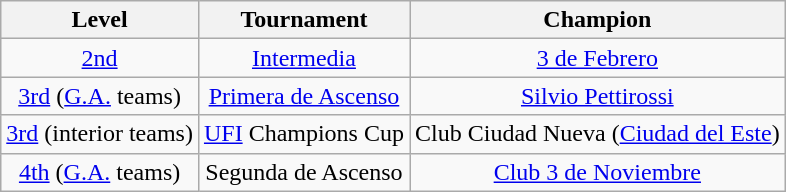<table class="wikitable" style="text-align:center">
<tr>
<th>Level</th>
<th>Tournament</th>
<th>Champion</th>
</tr>
<tr>
<td><a href='#'>2nd</a></td>
<td><a href='#'>Intermedia</a></td>
<td><a href='#'>3 de Febrero</a></td>
</tr>
<tr>
<td><a href='#'>3rd</a> (<a href='#'>G.A.</a> teams)</td>
<td><a href='#'>Primera de Ascenso</a></td>
<td><a href='#'>Silvio Pettirossi</a></td>
</tr>
<tr>
<td><a href='#'>3rd</a> (interior teams)</td>
<td><a href='#'>UFI</a> Champions Cup</td>
<td>Club Ciudad Nueva (<a href='#'>Ciudad del Este</a>)</td>
</tr>
<tr>
<td><a href='#'>4th</a> (<a href='#'>G.A.</a> teams)</td>
<td>Segunda de Ascenso</td>
<td><a href='#'>Club 3 de Noviembre</a></td>
</tr>
</table>
